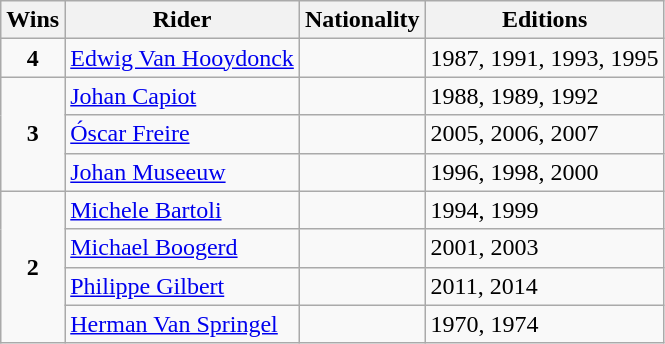<table class="wikitable">
<tr>
<th>Wins</th>
<th>Rider</th>
<th>Nationality</th>
<th>Editions</th>
</tr>
<tr>
<td align=center rowspan= 1><strong>4</strong></td>
<td><a href='#'>Edwig Van Hooydonck</a></td>
<td></td>
<td>1987, 1991, 1993, 1995</td>
</tr>
<tr>
<td align=center rowspan= 3><strong>3</strong></td>
<td><a href='#'>Johan Capiot</a></td>
<td></td>
<td>1988, 1989, 1992</td>
</tr>
<tr>
<td><a href='#'>Óscar Freire</a></td>
<td></td>
<td>2005, 2006, 2007</td>
</tr>
<tr>
<td><a href='#'>Johan Museeuw</a></td>
<td></td>
<td>1996, 1998, 2000</td>
</tr>
<tr>
<td align=center rowspan= 4><strong>2</strong></td>
<td><a href='#'>Michele Bartoli</a></td>
<td></td>
<td>1994, 1999</td>
</tr>
<tr>
<td><a href='#'>Michael Boogerd</a></td>
<td></td>
<td>2001, 2003</td>
</tr>
<tr>
<td><a href='#'>Philippe Gilbert</a></td>
<td></td>
<td>2011, 2014</td>
</tr>
<tr>
<td><a href='#'>Herman Van Springel</a></td>
<td></td>
<td>1970, 1974</td>
</tr>
</table>
